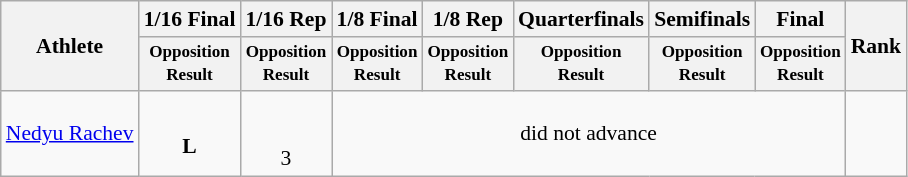<table class="wikitable" border="1" style="font-size:90%; text-align: center">
<tr>
<th rowspan=2>Athlete</th>
<th>1/16 Final</th>
<th>1/16 Rep</th>
<th>1/8 Final</th>
<th>1/8 Rep</th>
<th>Quarterfinals</th>
<th>Semifinals</th>
<th>Final</th>
<th rowspan=2>Rank</th>
</tr>
<tr style="font-size:95%">
<th style="line-height:1em"><small>Opposition<br>Result</small></th>
<th style="line-height:1em"><small>Opposition<br>Result</small></th>
<th style="line-height:1em"><small>Opposition<br>Result</small></th>
<th style="line-height:1em"><small>Opposition<br>Result</small></th>
<th style="line-height:1em"><small>Opposition<br>Result</small></th>
<th style="line-height:1em"><small>Opposition<br>Result</small></th>
<th style="line-height:1em"><small>Opposition<br>Result</small></th>
</tr>
<tr align=center>
<td align=left><a href='#'>Nedyu Rachev</a></td>
<td><br><strong>L</strong></td>
<td><br><br>3</td>
<td colspan=5>did not advance</td>
<td></td>
</tr>
</table>
